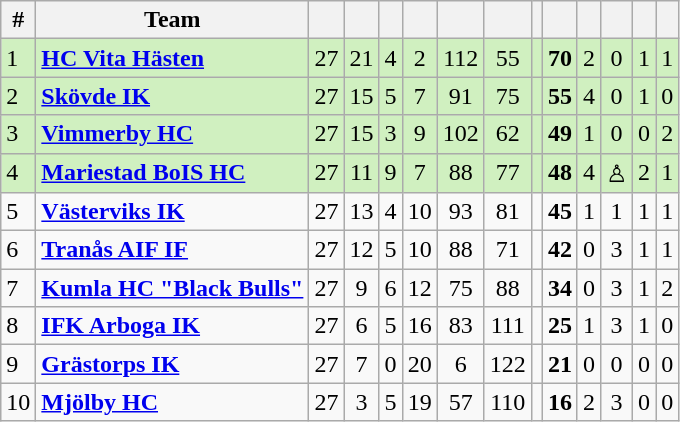<table class="wikitable sortable">
<tr>
<th>#</th>
<th>Team</th>
<th></th>
<th></th>
<th></th>
<th></th>
<th></th>
<th></th>
<th></th>
<th></th>
<th></th>
<th></th>
<th></th>
<th></th>
</tr>
<tr style="background: #D0F0C0;">
<td>1</td>
<td><strong><a href='#'>HC Vita Hästen</a></strong></td>
<td style="text-align: center;">27</td>
<td style="text-align: center;">21</td>
<td style="text-align: center;">4</td>
<td style="text-align: center;">2</td>
<td style="text-align: center;">112</td>
<td style="text-align: center;">55</td>
<td style="text-align: center;"></td>
<td style="text-align: center;"><strong>70</strong></td>
<td style="text-align: center;">2</td>
<td style="text-align: center;">0</td>
<td style="text-align: center;">1</td>
<td style="text-align: center;">1</td>
</tr>
<tr style="background: #D0F0C0;">
<td>2</td>
<td><strong><a href='#'>Skövde IK</a></strong></td>
<td style="text-align: center;">27</td>
<td style="text-align: center;">15</td>
<td style="text-align: center;">5</td>
<td style="text-align: center;">7</td>
<td style="text-align: center;">91</td>
<td style="text-align: center;">75</td>
<td style="text-align: center;"></td>
<td style="text-align: center;"><strong>55</strong></td>
<td style="text-align: center;">4</td>
<td style="text-align: center;">0</td>
<td style="text-align: center;">1</td>
<td style="text-align: center;">0</td>
</tr>
<tr style="background: #D0F0C0;">
<td>3</td>
<td><strong><a href='#'>Vimmerby HC</a></strong></td>
<td style="text-align: center;">27</td>
<td style="text-align: center;">15</td>
<td style="text-align: center;">3</td>
<td style="text-align: center;">9</td>
<td style="text-align: center;">102</td>
<td style="text-align: center;">62</td>
<td style="text-align: center;"></td>
<td style="text-align: center;"><strong>49</strong></td>
<td style="text-align: center;">1</td>
<td style="text-align: center;">0</td>
<td style="text-align: center;">0</td>
<td style="text-align: center;">2</td>
</tr>
<tr style="background: #D0F0C0;">
<td>4</td>
<td><strong><a href='#'>Mariestad BoIS HC</a></strong></td>
<td style="text-align: center;">27</td>
<td style="text-align: center;">11</td>
<td style="text-align: center;">9</td>
<td style="text-align: center;">7</td>
<td style="text-align: center;">88</td>
<td style="text-align: center;">77</td>
<td style="text-align: center;"></td>
<td style="text-align: center;"><strong>48</strong></td>
<td style="text-align: center;">4</td>
<td style="text-align: center;">♙</td>
<td style="text-align: center;">2</td>
<td style="text-align: center;">1</td>
</tr>
<tr>
<td>5</td>
<td><strong><a href='#'>Västerviks IK</a></strong></td>
<td style="text-align: center;">27</td>
<td style="text-align: center;">13</td>
<td style="text-align: center;">4</td>
<td style="text-align: center;">10</td>
<td style="text-align: center;">93</td>
<td style="text-align: center;">81</td>
<td style="text-align: center;"></td>
<td style="text-align: center;"><strong>45</strong></td>
<td style="text-align: center;">1</td>
<td style="text-align: center;">1</td>
<td style="text-align: center;">1</td>
<td style="text-align: center;">1</td>
</tr>
<tr>
<td>6</td>
<td><strong><a href='#'>Tranås AIF IF</a></strong></td>
<td style="text-align: center;">27</td>
<td style="text-align: center;">12</td>
<td style="text-align: center;">5</td>
<td style="text-align: center;">10</td>
<td style="text-align: center;">88</td>
<td style="text-align: center;">71</td>
<td style="text-align: center;"></td>
<td style="text-align: center;"><strong>42</strong></td>
<td style="text-align: center;">0</td>
<td style="text-align: center;">3</td>
<td style="text-align: center;">1</td>
<td style="text-align: center;">1</td>
</tr>
<tr>
<td>7</td>
<td><strong><a href='#'>Kumla HC "Black Bulls"</a></strong></td>
<td style="text-align: center;">27</td>
<td style="text-align: center;">9</td>
<td style="text-align: center;">6</td>
<td style="text-align: center;">12</td>
<td style="text-align: center;">75</td>
<td style="text-align: center;">88</td>
<td style="text-align: center;"></td>
<td style="text-align: center;"><strong>34</strong></td>
<td style="text-align: center;">0</td>
<td style="text-align: center;">3</td>
<td style="text-align: center;">1</td>
<td style="text-align: center;">2</td>
</tr>
<tr>
<td>8</td>
<td><strong><a href='#'>IFK Arboga IK</a></strong></td>
<td style="text-align: center;">27</td>
<td style="text-align: center;">6</td>
<td style="text-align: center;">5</td>
<td style="text-align: center;">16</td>
<td style="text-align: center;">83</td>
<td style="text-align: center;">111</td>
<td style="text-align: center;"></td>
<td style="text-align: center;"><strong>25</strong></td>
<td style="text-align: center;">1</td>
<td style="text-align: center;">3</td>
<td style="text-align: center;">1</td>
<td style="text-align: center;">0</td>
</tr>
<tr>
<td>9</td>
<td><strong><a href='#'>Grästorps IK</a></strong></td>
<td style="text-align: center;">27</td>
<td style="text-align: center;">7</td>
<td style="text-align: center;">0</td>
<td style="text-align: center;">20</td>
<td style="text-align: center;">6</td>
<td style="text-align: center;">122</td>
<td style="text-align: center;"></td>
<td style="text-align: center;"><strong>21</strong></td>
<td style="text-align: center;">0</td>
<td style="text-align: center;">0</td>
<td style="text-align: center;">0</td>
<td style="text-align: center;">0</td>
</tr>
<tr>
<td>10</td>
<td><strong><a href='#'>Mjölby HC</a></strong></td>
<td style="text-align: center;">27</td>
<td style="text-align: center;">3</td>
<td style="text-align: center;">5</td>
<td style="text-align: center;">19</td>
<td style="text-align: center;">57</td>
<td style="text-align: center;">110</td>
<td style="text-align: center;"></td>
<td style="text-align: center;"><strong>16</strong></td>
<td style="text-align: center;">2</td>
<td style="text-align: center;">3</td>
<td style="text-align: center;">0</td>
<td style="text-align: center;">0</td>
</tr>
</table>
